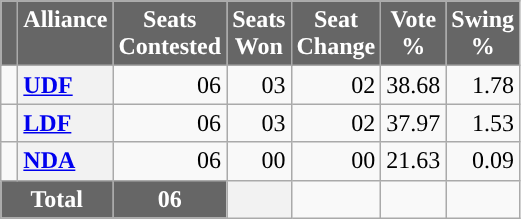<table class="wikitable sortable" width="25%" style="font-size: x-big; font-family: API PHONETIQUE">
<tr valign="top">
<th style="background-color:#666666; color:white"></th>
<th style="background-color:#666666; color:white">Alliance</th>
<th style="background-color:#666666; color:white">Seats Contested</th>
<th style="background-color:#666666; color:white">Seats Won</th>
<th style="background-color:#666666; color:white">Seat Change</th>
<th style="background-color:#666666; color:white">Vote %</th>
<th style="background-color:#666666; color:white">Swing<br>%</th>
</tr>
<tr>
<td style="background-color:"> </td>
<th style="text-align:left;"><a href='#'>UDF</a></th>
<td align="right">06</td>
<td align="right">03</td>
<td align="right">02</td>
<td align="right">38.68</td>
<td align="right">1.78</td>
</tr>
<tr>
<td style="background-color:"> </td>
<th style="text-align:left;"><a href='#'>LDF</a></th>
<td align="right">06</td>
<td align="right">03</td>
<td align="right">02</td>
<td align="right">37.97</td>
<td align="right">1.53</td>
</tr>
<tr>
<td style="background-color:"> </td>
<th style="text-align:left;"><a href='#'>NDA</a></th>
<td align="right">06</td>
<td align="right">00</td>
<td align="right">00</td>
<td align="right">21.63</td>
<td align="right">0.09</td>
</tr>
<tr>
<th colspan="2" style="background-color:#666666; color:white"><strong>Total</strong></th>
<th align="right" style="background-color:#666666; color:white">06</th>
<th align="right"></th>
<td></td>
<td></td>
<td></td>
</tr>
</table>
